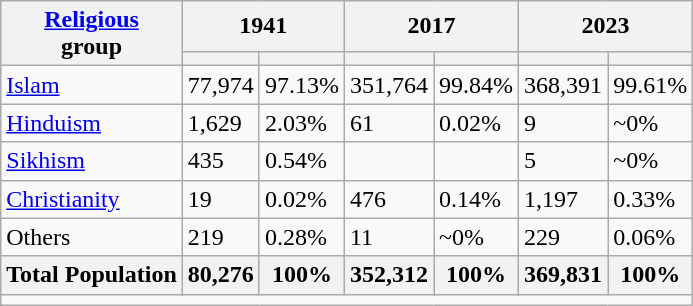<table class="wikitable sortable">
<tr>
<th rowspan="2"><a href='#'>Religious</a><br>group</th>
<th colspan="2">1941</th>
<th colspan="2">2017</th>
<th colspan="2">2023</th>
</tr>
<tr>
<th><a href='#'></a></th>
<th></th>
<th></th>
<th></th>
<th></th>
<th></th>
</tr>
<tr>
<td><a href='#'>Islam</a> </td>
<td>77,974</td>
<td>97.13%</td>
<td>351,764</td>
<td>99.84%</td>
<td>368,391</td>
<td>99.61%</td>
</tr>
<tr>
<td><a href='#'>Hinduism</a> </td>
<td>1,629</td>
<td>2.03%</td>
<td>61</td>
<td>0.02%</td>
<td>9</td>
<td>~0%</td>
</tr>
<tr>
<td><a href='#'>Sikhism</a> </td>
<td>435</td>
<td>0.54%</td>
<td></td>
<td></td>
<td>5</td>
<td>~0%</td>
</tr>
<tr>
<td><a href='#'>Christianity</a> </td>
<td>19</td>
<td>0.02%</td>
<td>476</td>
<td>0.14%</td>
<td>1,197</td>
<td>0.33%</td>
</tr>
<tr>
<td>Others</td>
<td>219</td>
<td>0.28%</td>
<td>11</td>
<td>~0%</td>
<td>229</td>
<td>0.06%</td>
</tr>
<tr>
<th>Total Population</th>
<th>80,276</th>
<th>100%</th>
<th>352,312</th>
<th>100%</th>
<th>369,831</th>
<th>100%</th>
</tr>
<tr class="sortbottom">
<td colspan="7"></td>
</tr>
</table>
